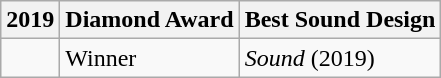<table class="wikitable">
<tr>
<th>2019</th>
<th>Diamond Award</th>
<th>Best Sound Design</th>
</tr>
<tr>
<td></td>
<td>Winner</td>
<td><em>Sound</em> (2019)</td>
</tr>
</table>
